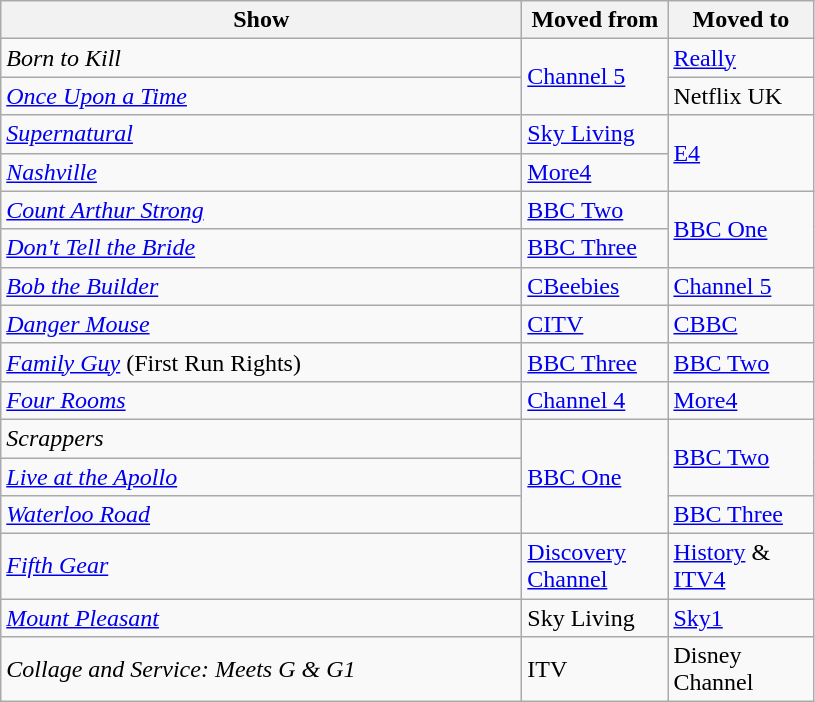<table class="wikitable">
<tr>
<th width=340>Show</th>
<th width=90>Moved from</th>
<th width=90>Moved to</th>
</tr>
<tr>
<td><em>Born to Kill</em></td>
<td rowspan=2><a href='#'>Channel 5</a></td>
<td><a href='#'>Really</a></td>
</tr>
<tr>
<td><em><a href='#'>Once Upon a Time</a></em></td>
<td>Netflix UK</td>
</tr>
<tr>
<td><em><a href='#'>Supernatural</a></em></td>
<td><a href='#'>Sky Living</a></td>
<td rowspan="2"><a href='#'>E4</a></td>
</tr>
<tr>
<td><em><a href='#'>Nashville</a></em></td>
<td><a href='#'>More4</a></td>
</tr>
<tr>
<td><em><a href='#'>Count Arthur Strong</a></em></td>
<td><a href='#'>BBC Two</a></td>
<td rowspan="2"><a href='#'>BBC One</a></td>
</tr>
<tr>
<td><em><a href='#'>Don't Tell the Bride</a></em></td>
<td><a href='#'>BBC Three</a></td>
</tr>
<tr>
<td><em><a href='#'>Bob the Builder</a></em></td>
<td><a href='#'>CBeebies</a></td>
<td><a href='#'>Channel 5</a></td>
</tr>
<tr>
<td><em><a href='#'>Danger Mouse</a></em></td>
<td><a href='#'>CITV</a></td>
<td><a href='#'>CBBC</a></td>
</tr>
<tr>
<td><em><a href='#'>Family Guy</a></em> (First Run Rights)</td>
<td><a href='#'>BBC Three</a></td>
<td><a href='#'>BBC Two</a></td>
</tr>
<tr>
<td><em><a href='#'>Four Rooms</a></em></td>
<td><a href='#'>Channel 4</a></td>
<td><a href='#'>More4</a></td>
</tr>
<tr>
<td><em>Scrappers</em></td>
<td rowspan=3><a href='#'>BBC One</a></td>
<td rowspan=2><a href='#'>BBC Two</a></td>
</tr>
<tr>
<td><em><a href='#'>Live at the Apollo</a></em></td>
</tr>
<tr>
<td><em><a href='#'>Waterloo Road</a></em></td>
<td><a href='#'>BBC Three</a></td>
</tr>
<tr>
<td><em><a href='#'>Fifth Gear</a></em></td>
<td><a href='#'>Discovery Channel</a></td>
<td><a href='#'>History</a> & <a href='#'>ITV4</a></td>
</tr>
<tr>
<td><em><a href='#'>Mount Pleasant</a></em></td>
<td>Sky Living</td>
<td><a href='#'>Sky1</a></td>
</tr>
<tr>
<td><em>Collage and Service: Meets G & G1</em></td>
<td>ITV</td>
<td>Disney Channel</td>
</tr>
</table>
